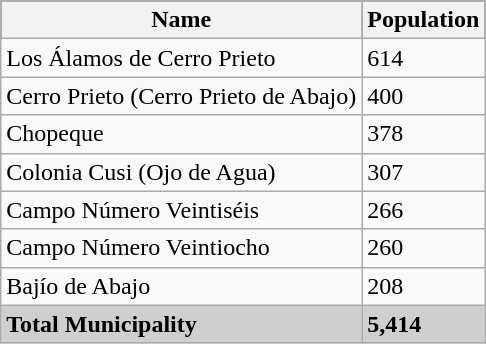<table class="wikitable">
<tr style="background:#000000; color:black;">
<th><strong>Name</strong></th>
<th><strong>Population</strong></th>
</tr>
<tr>
<td>Los Álamos de Cerro Prieto</td>
<td>614</td>
</tr>
<tr>
<td>Cerro Prieto (Cerro Prieto de Abajo)</td>
<td>400</td>
</tr>
<tr>
<td>Chopeque</td>
<td>378</td>
</tr>
<tr>
<td>Colonia Cusi (Ojo de Agua)</td>
<td>307</td>
</tr>
<tr>
<td>Campo Número Veintiséis</td>
<td>266</td>
</tr>
<tr>
<td>Campo Número Veintiocho</td>
<td>260</td>
</tr>
<tr>
<td>Bajío de Abajo</td>
<td>208</td>
</tr>
<tr style="background:#CFCFCF;">
<td><strong>Total Municipality</strong></td>
<td><strong>5,414</strong></td>
</tr>
</table>
